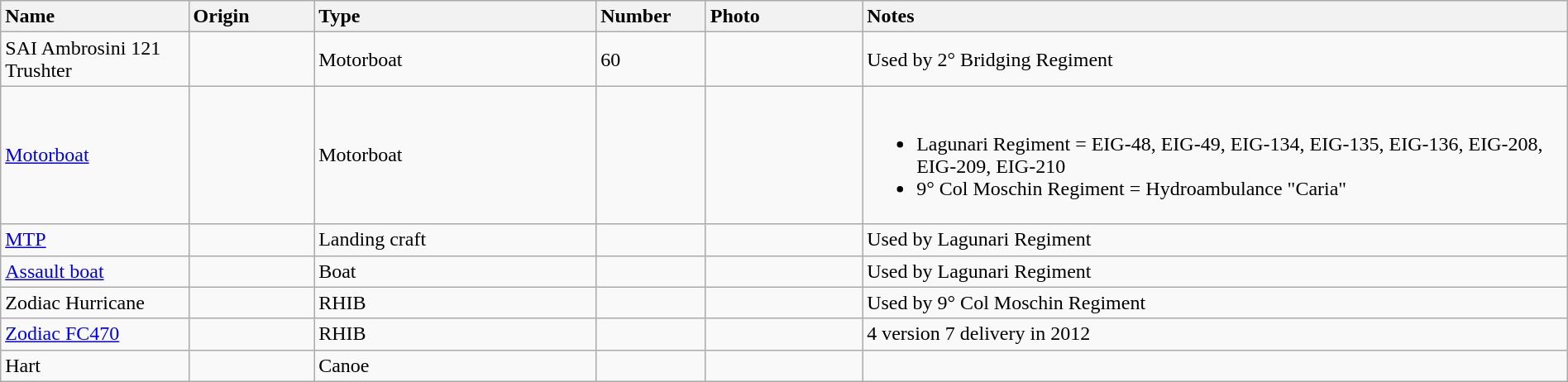<table class="wikitable" style="margin:auto; width:100%;">
<tr>
<th style="text-align: left; width:12%;">Name</th>
<th style="text-align: left; width:8%;">Origin</th>
<th style="text-align: left; width:18%;">Type</th>
<th style="text-align: left; width:7%;">Number</th>
<th style="text-align: left; width:10%; ">Photo</th>
<th style="text-align: left; width:45%;">Notes</th>
</tr>
<tr>
<td>SAI Ambrosini 121 Trushter</td>
<td></td>
<td>Motorboat</td>
<td>60</td>
<td></td>
<td>Used by 2° Bridging Regiment</td>
</tr>
<tr>
<td><a href='#'>Motorboat</a></td>
<td></td>
<td>Motorboat</td>
<td></td>
<td></td>
<td><br><ul><li>Lagunari Regiment = EIG-48, EIG-49, EIG-134, EIG-135, EIG-136, EIG-208, EIG-209, EIG-210</li><li>9° Col Moschin Regiment = Hydroambulance "Caria"</li></ul></td>
</tr>
<tr>
<td><a href='#'>MTP</a></td>
<td></td>
<td>Landing craft</td>
<td></td>
<td></td>
<td>Used by Lagunari Regiment</td>
</tr>
<tr>
<td><a href='#'>Assault boat</a></td>
<td></td>
<td>Boat</td>
<td></td>
<td></td>
<td>Used by Lagunari Regiment</td>
</tr>
<tr>
<td>Zodiac Hurricane</td>
<td></td>
<td>RHIB</td>
<td></td>
<td></td>
<td>Used by 9° Col Moschin Regiment</td>
</tr>
<tr>
<td><a href='#'>Zodiac FC470</a></td>
<td></td>
<td>RHIB</td>
<td></td>
<td></td>
<td>4 version 7 delivery in 2012</td>
</tr>
<tr>
<td>Hart</td>
<td></td>
<td>Canoe</td>
<td></td>
<td></td>
<td></td>
</tr>
</table>
